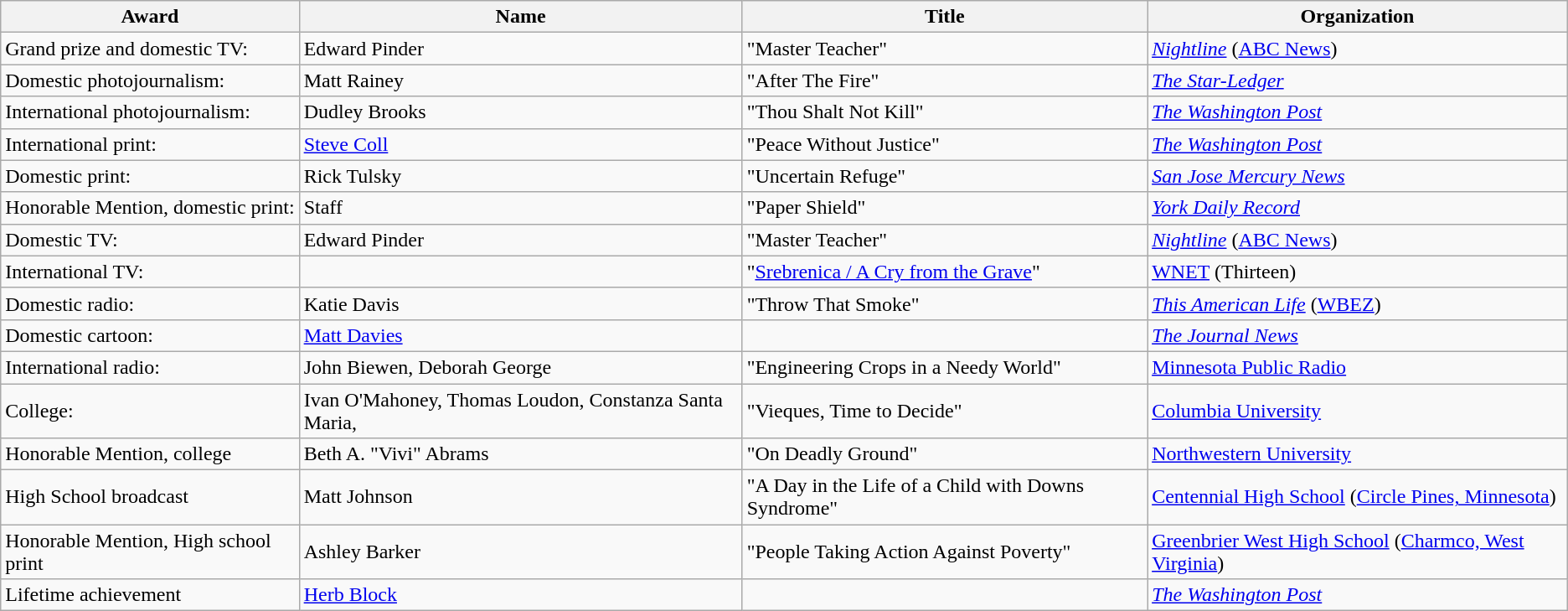<table class="wikitable">
<tr>
<th>Award</th>
<th>Name</th>
<th>Title</th>
<th>Organization</th>
</tr>
<tr>
<td>Grand prize and domestic TV:</td>
<td>Edward Pinder</td>
<td>"Master Teacher"</td>
<td><em><a href='#'>Nightline</a></em> (<a href='#'>ABC News</a>)</td>
</tr>
<tr>
<td>Domestic photojournalism:</td>
<td>Matt Rainey</td>
<td>"After The Fire"</td>
<td><em><a href='#'>The Star-Ledger</a></em></td>
</tr>
<tr>
<td>International photojournalism:</td>
<td>Dudley Brooks</td>
<td>"Thou Shalt Not Kill"</td>
<td><em><a href='#'>The Washington Post</a></em></td>
</tr>
<tr>
<td>International print:</td>
<td><a href='#'>Steve Coll</a></td>
<td>"Peace Without Justice"</td>
<td><em><a href='#'>The Washington Post</a></em></td>
</tr>
<tr>
<td>Domestic print:</td>
<td>Rick Tulsky</td>
<td>"Uncertain Refuge"</td>
<td><em><a href='#'>San Jose Mercury News</a></em></td>
</tr>
<tr>
<td>Honorable Mention, domestic print:</td>
<td>Staff</td>
<td>"Paper Shield"</td>
<td><em><a href='#'>York Daily Record</a></em></td>
</tr>
<tr>
<td>Domestic TV:</td>
<td>Edward Pinder</td>
<td>"Master Teacher"</td>
<td><em><a href='#'>Nightline</a></em> (<a href='#'>ABC News</a>)</td>
</tr>
<tr>
<td>International TV:</td>
<td></td>
<td>"<a href='#'>Srebrenica / A Cry from the Grave</a>"</td>
<td><a href='#'>WNET</a> (Thirteen)</td>
</tr>
<tr>
<td>Domestic radio:</td>
<td>Katie Davis</td>
<td>"Throw That Smoke"</td>
<td><em><a href='#'>This American Life</a></em> (<a href='#'>WBEZ</a>)</td>
</tr>
<tr>
<td>Domestic cartoon:</td>
<td><a href='#'>Matt Davies</a></td>
<td></td>
<td><em><a href='#'>The Journal News</a></em></td>
</tr>
<tr>
<td>International radio:</td>
<td>John Biewen, Deborah George</td>
<td>"Engineering Crops in a Needy World"</td>
<td><a href='#'>Minnesota Public Radio</a></td>
</tr>
<tr>
<td>College:</td>
<td>Ivan O'Mahoney, Thomas Loudon, Constanza Santa Maria,</td>
<td>"Vieques, Time to Decide"</td>
<td><a href='#'>Columbia University</a></td>
</tr>
<tr>
<td>Honorable Mention, college</td>
<td>Beth A. "Vivi" Abrams</td>
<td>"On Deadly Ground"</td>
<td><a href='#'>Northwestern University</a></td>
</tr>
<tr>
<td>High School broadcast</td>
<td>Matt Johnson</td>
<td>"A Day in the Life of a Child with Downs Syndrome"</td>
<td><a href='#'>Centennial High School</a> (<a href='#'>Circle Pines, Minnesota</a>)</td>
</tr>
<tr>
<td>Honorable Mention, High school print</td>
<td>Ashley Barker</td>
<td>"People Taking Action Against Poverty"</td>
<td><a href='#'>Greenbrier West High School</a> (<a href='#'>Charmco, West Virginia</a>)</td>
</tr>
<tr>
<td>Lifetime achievement</td>
<td><a href='#'>Herb Block</a></td>
<td></td>
<td><em><a href='#'>The Washington Post</a></em></td>
</tr>
</table>
